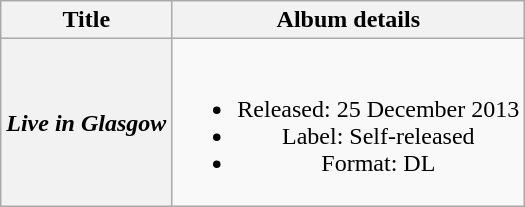<table class="wikitable plainrowheaders" style="text-align:center;">
<tr>
<th scope="col">Title</th>
<th scope="col">Album details</th>
</tr>
<tr>
<th scope="row"><strong><em>Live in Glasgow</em></strong></th>
<td><br><ul><li>Released: 25 December 2013</li><li>Label: Self-released</li><li>Format: DL</li></ul></td>
</tr>
</table>
